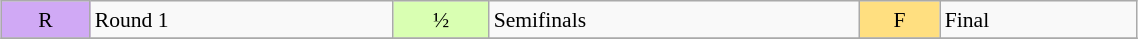<table class="wikitable" style="margin:0.5em auto; font-size:90%; line-height:1.25em;" width=60%;>
<tr>
<td bgcolor="#D0A9F5" align=center>R</td>
<td>Round 1</td>
<td bgcolor="#D9FFB2" align=center>½</td>
<td>Semifinals</td>
<td bgcolor="#FFDF80" align=center>F</td>
<td>Final</td>
</tr>
<tr>
</tr>
</table>
